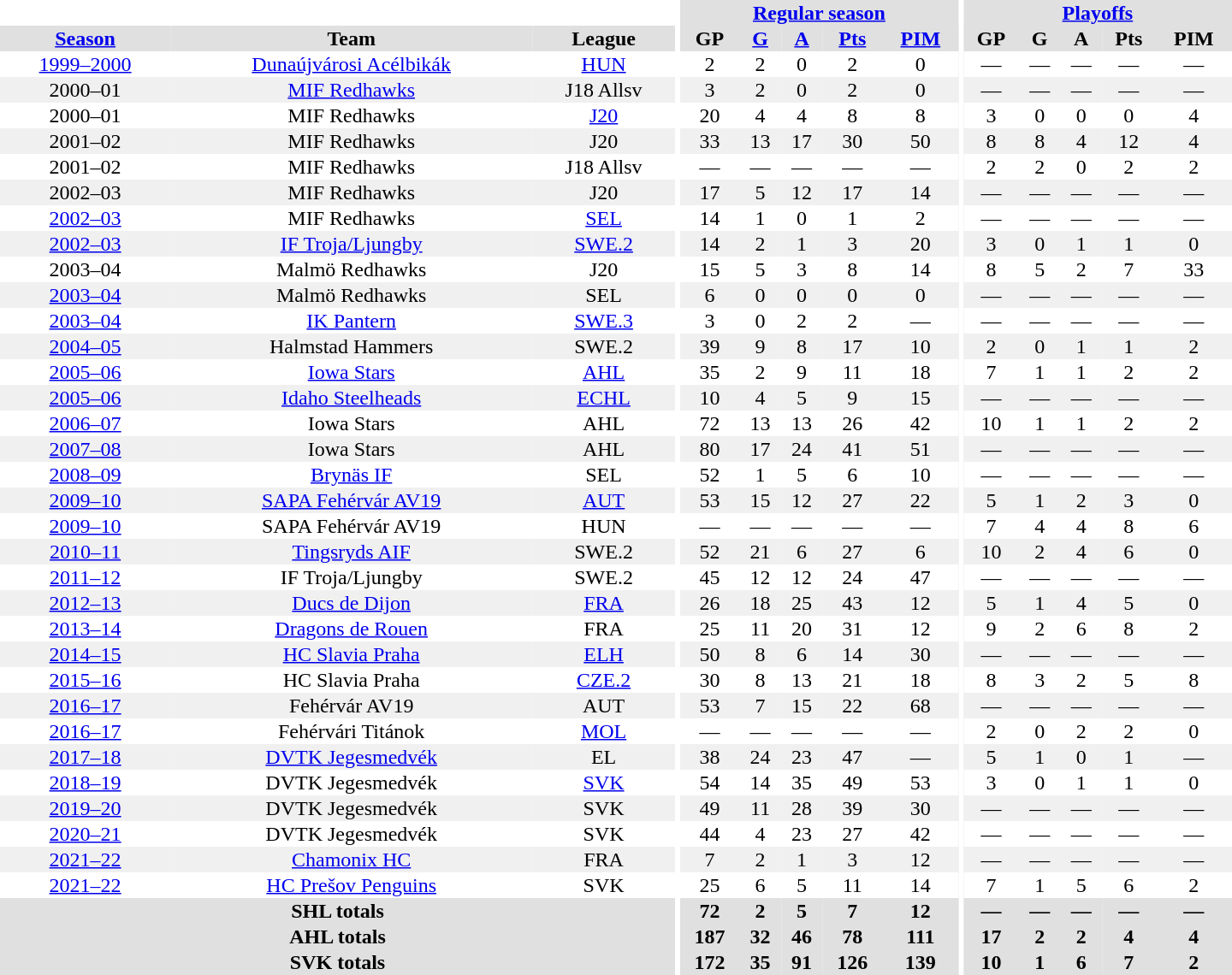<table border="0" cellpadding="1" cellspacing="0" style="text-align:center; width:60em">
<tr bgcolor="#e0e0e0">
<th colspan="3" bgcolor="#ffffff"></th>
<th rowspan="99" bgcolor="#ffffff"></th>
<th colspan="5"><a href='#'>Regular season</a></th>
<th rowspan="99" bgcolor="#ffffff"></th>
<th colspan="5"><a href='#'>Playoffs</a></th>
</tr>
<tr bgcolor="#e0e0e0">
<th><a href='#'>Season</a></th>
<th>Team</th>
<th>League</th>
<th>GP</th>
<th><a href='#'>G</a></th>
<th><a href='#'>A</a></th>
<th><a href='#'>Pts</a></th>
<th><a href='#'>PIM</a></th>
<th>GP</th>
<th>G</th>
<th>A</th>
<th>Pts</th>
<th>PIM</th>
</tr>
<tr>
<td><a href='#'>1999–2000</a></td>
<td><a href='#'>Dunaújvárosi Acélbikák</a></td>
<td><a href='#'>HUN</a></td>
<td>2</td>
<td>2</td>
<td>0</td>
<td>2</td>
<td>0</td>
<td>—</td>
<td>—</td>
<td>—</td>
<td>—</td>
<td>—</td>
</tr>
<tr bgcolor="#f0f0f0">
<td>2000–01</td>
<td><a href='#'>MIF Redhawks</a></td>
<td>J18 Allsv</td>
<td>3</td>
<td>2</td>
<td>0</td>
<td>2</td>
<td>0</td>
<td>—</td>
<td>—</td>
<td>—</td>
<td>—</td>
<td>—</td>
</tr>
<tr>
<td>2000–01</td>
<td>MIF Redhawks</td>
<td><a href='#'>J20</a></td>
<td>20</td>
<td>4</td>
<td>4</td>
<td>8</td>
<td>8</td>
<td>3</td>
<td>0</td>
<td>0</td>
<td>0</td>
<td>4</td>
</tr>
<tr bgcolor="#f0f0f0">
<td>2001–02</td>
<td>MIF Redhawks</td>
<td>J20</td>
<td>33</td>
<td>13</td>
<td>17</td>
<td>30</td>
<td>50</td>
<td>8</td>
<td>8</td>
<td>4</td>
<td>12</td>
<td>4</td>
</tr>
<tr>
<td>2001–02</td>
<td>MIF Redhawks</td>
<td>J18 Allsv</td>
<td>—</td>
<td>—</td>
<td>—</td>
<td>—</td>
<td>—</td>
<td>2</td>
<td>2</td>
<td>0</td>
<td>2</td>
<td>2</td>
</tr>
<tr bgcolor="#f0f0f0">
<td>2002–03</td>
<td>MIF Redhawks</td>
<td>J20</td>
<td>17</td>
<td>5</td>
<td>12</td>
<td>17</td>
<td>14</td>
<td>—</td>
<td>—</td>
<td>—</td>
<td>—</td>
<td>—</td>
</tr>
<tr>
<td><a href='#'>2002–03</a></td>
<td>MIF Redhawks</td>
<td><a href='#'>SEL</a></td>
<td>14</td>
<td>1</td>
<td>0</td>
<td>1</td>
<td>2</td>
<td>—</td>
<td>—</td>
<td>—</td>
<td>—</td>
<td>—</td>
</tr>
<tr bgcolor="#f0f0f0">
<td><a href='#'>2002–03</a></td>
<td><a href='#'>IF Troja/Ljungby</a></td>
<td><a href='#'>SWE.2</a></td>
<td>14</td>
<td>2</td>
<td>1</td>
<td>3</td>
<td>20</td>
<td>3</td>
<td>0</td>
<td>1</td>
<td>1</td>
<td>0</td>
</tr>
<tr>
<td>2003–04</td>
<td>Malmö Redhawks</td>
<td>J20</td>
<td>15</td>
<td>5</td>
<td>3</td>
<td>8</td>
<td>14</td>
<td>8</td>
<td>5</td>
<td>2</td>
<td>7</td>
<td>33</td>
</tr>
<tr bgcolor="#f0f0f0">
<td><a href='#'>2003–04</a></td>
<td>Malmö Redhawks</td>
<td>SEL</td>
<td>6</td>
<td>0</td>
<td>0</td>
<td>0</td>
<td>0</td>
<td>—</td>
<td>—</td>
<td>—</td>
<td>—</td>
<td>—</td>
</tr>
<tr>
<td><a href='#'>2003–04</a></td>
<td><a href='#'>IK Pantern</a></td>
<td><a href='#'>SWE.3</a></td>
<td>3</td>
<td>0</td>
<td>2</td>
<td>2</td>
<td>—</td>
<td>—</td>
<td>—</td>
<td>—</td>
<td>—</td>
<td>—</td>
</tr>
<tr bgcolor="#f0f0f0">
<td><a href='#'>2004–05</a></td>
<td>Halmstad Hammers</td>
<td>SWE.2</td>
<td>39</td>
<td>9</td>
<td>8</td>
<td>17</td>
<td>10</td>
<td>2</td>
<td>0</td>
<td>1</td>
<td>1</td>
<td>2</td>
</tr>
<tr>
<td><a href='#'>2005–06</a></td>
<td><a href='#'>Iowa Stars</a></td>
<td><a href='#'>AHL</a></td>
<td>35</td>
<td>2</td>
<td>9</td>
<td>11</td>
<td>18</td>
<td>7</td>
<td>1</td>
<td>1</td>
<td>2</td>
<td>2</td>
</tr>
<tr bgcolor="#f0f0f0">
<td><a href='#'>2005–06</a></td>
<td><a href='#'>Idaho Steelheads</a></td>
<td><a href='#'>ECHL</a></td>
<td>10</td>
<td>4</td>
<td>5</td>
<td>9</td>
<td>15</td>
<td>—</td>
<td>—</td>
<td>—</td>
<td>—</td>
<td>—</td>
</tr>
<tr>
<td><a href='#'>2006–07</a></td>
<td>Iowa Stars</td>
<td>AHL</td>
<td>72</td>
<td>13</td>
<td>13</td>
<td>26</td>
<td>42</td>
<td>10</td>
<td>1</td>
<td>1</td>
<td>2</td>
<td>2</td>
</tr>
<tr bgcolor="#f0f0f0">
<td><a href='#'>2007–08</a></td>
<td>Iowa Stars</td>
<td>AHL</td>
<td>80</td>
<td>17</td>
<td>24</td>
<td>41</td>
<td>51</td>
<td>—</td>
<td>—</td>
<td>—</td>
<td>—</td>
<td>—</td>
</tr>
<tr>
<td><a href='#'>2008–09</a></td>
<td><a href='#'>Brynäs IF</a></td>
<td>SEL</td>
<td>52</td>
<td>1</td>
<td>5</td>
<td>6</td>
<td>10</td>
<td>—</td>
<td>—</td>
<td>—</td>
<td>—</td>
<td>—</td>
</tr>
<tr bgcolor="#f0f0f0">
<td><a href='#'>2009–10</a></td>
<td><a href='#'>SAPA Fehérvár AV19</a></td>
<td><a href='#'>AUT</a></td>
<td>53</td>
<td>15</td>
<td>12</td>
<td>27</td>
<td>22</td>
<td>5</td>
<td>1</td>
<td>2</td>
<td>3</td>
<td>0</td>
</tr>
<tr>
<td><a href='#'>2009–10</a></td>
<td>SAPA Fehérvár AV19</td>
<td>HUN</td>
<td>—</td>
<td>—</td>
<td>—</td>
<td>—</td>
<td>—</td>
<td>7</td>
<td>4</td>
<td>4</td>
<td>8</td>
<td>6</td>
</tr>
<tr bgcolor="#f0f0f0">
<td><a href='#'>2010–11</a></td>
<td><a href='#'>Tingsryds AIF</a></td>
<td>SWE.2</td>
<td>52</td>
<td>21</td>
<td>6</td>
<td>27</td>
<td>6</td>
<td>10</td>
<td>2</td>
<td>4</td>
<td>6</td>
<td>0</td>
</tr>
<tr>
<td><a href='#'>2011–12</a></td>
<td>IF Troja/Ljungby</td>
<td>SWE.2</td>
<td>45</td>
<td>12</td>
<td>12</td>
<td>24</td>
<td>47</td>
<td>—</td>
<td>—</td>
<td>—</td>
<td>—</td>
<td>—</td>
</tr>
<tr bgcolor="#f0f0f0">
<td><a href='#'>2012–13</a></td>
<td><a href='#'>Ducs de Dijon</a></td>
<td><a href='#'>FRA</a></td>
<td>26</td>
<td>18</td>
<td>25</td>
<td>43</td>
<td>12</td>
<td>5</td>
<td>1</td>
<td>4</td>
<td>5</td>
<td>0</td>
</tr>
<tr>
<td><a href='#'>2013–14</a></td>
<td><a href='#'>Dragons de Rouen</a></td>
<td>FRA</td>
<td>25</td>
<td>11</td>
<td>20</td>
<td>31</td>
<td>12</td>
<td>9</td>
<td>2</td>
<td>6</td>
<td>8</td>
<td>2</td>
</tr>
<tr bgcolor="#f0f0f0">
<td><a href='#'>2014–15</a></td>
<td><a href='#'>HC Slavia Praha</a></td>
<td><a href='#'>ELH</a></td>
<td>50</td>
<td>8</td>
<td>6</td>
<td>14</td>
<td>30</td>
<td>—</td>
<td>—</td>
<td>—</td>
<td>—</td>
<td>—</td>
</tr>
<tr>
<td><a href='#'>2015–16</a></td>
<td>HC Slavia Praha</td>
<td><a href='#'>CZE.2</a></td>
<td>30</td>
<td>8</td>
<td>13</td>
<td>21</td>
<td>18</td>
<td>8</td>
<td>3</td>
<td>2</td>
<td>5</td>
<td>8</td>
</tr>
<tr bgcolor="#f0f0f0">
<td><a href='#'>2016–17</a></td>
<td>Fehérvár AV19</td>
<td>AUT</td>
<td>53</td>
<td>7</td>
<td>15</td>
<td>22</td>
<td>68</td>
<td>—</td>
<td>—</td>
<td>—</td>
<td>—</td>
<td>—</td>
</tr>
<tr>
<td><a href='#'>2016–17</a></td>
<td>Fehérvári Titánok</td>
<td><a href='#'>MOL</a></td>
<td>—</td>
<td>—</td>
<td>—</td>
<td>—</td>
<td>—</td>
<td>2</td>
<td>0</td>
<td>2</td>
<td>2</td>
<td>0</td>
</tr>
<tr bgcolor="#f0f0f0">
<td><a href='#'>2017–18</a></td>
<td><a href='#'>DVTK Jegesmedvék</a></td>
<td>EL</td>
<td>38</td>
<td>24</td>
<td>23</td>
<td>47</td>
<td>—</td>
<td>5</td>
<td>1</td>
<td>0</td>
<td>1</td>
<td>—</td>
</tr>
<tr>
<td><a href='#'>2018–19</a></td>
<td>DVTK Jegesmedvék</td>
<td><a href='#'>SVK</a></td>
<td>54</td>
<td>14</td>
<td>35</td>
<td>49</td>
<td>53</td>
<td>3</td>
<td>0</td>
<td>1</td>
<td>1</td>
<td>0</td>
</tr>
<tr bgcolor="#f0f0f0">
<td><a href='#'>2019–20</a></td>
<td>DVTK Jegesmedvék</td>
<td>SVK</td>
<td>49</td>
<td>11</td>
<td>28</td>
<td>39</td>
<td>30</td>
<td>—</td>
<td>—</td>
<td>—</td>
<td>—</td>
<td>—</td>
</tr>
<tr>
<td><a href='#'>2020–21</a></td>
<td>DVTK Jegesmedvék</td>
<td>SVK</td>
<td>44</td>
<td>4</td>
<td>23</td>
<td>27</td>
<td>42</td>
<td>—</td>
<td>—</td>
<td>—</td>
<td>—</td>
<td>—</td>
</tr>
<tr bgcolor="#f0f0f0">
<td><a href='#'>2021–22</a></td>
<td><a href='#'>Chamonix HC</a></td>
<td>FRA</td>
<td>7</td>
<td>2</td>
<td>1</td>
<td>3</td>
<td>12</td>
<td>—</td>
<td>—</td>
<td>—</td>
<td>—</td>
<td>—</td>
</tr>
<tr>
<td><a href='#'>2021–22</a></td>
<td><a href='#'>HC Prešov Penguins</a></td>
<td>SVK</td>
<td>25</td>
<td>6</td>
<td>5</td>
<td>11</td>
<td>14</td>
<td>7</td>
<td>1</td>
<td>5</td>
<td>6</td>
<td>2</td>
</tr>
<tr bgcolor="#e0e0e0">
<th colspan="3">SHL totals</th>
<th>72</th>
<th>2</th>
<th>5</th>
<th>7</th>
<th>12</th>
<th>—</th>
<th>—</th>
<th>—</th>
<th>—</th>
<th>—</th>
</tr>
<tr bgcolor="#e0e0e0">
<th colspan="3">AHL totals</th>
<th>187</th>
<th>32</th>
<th>46</th>
<th>78</th>
<th>111</th>
<th>17</th>
<th>2</th>
<th>2</th>
<th>4</th>
<th>4</th>
</tr>
<tr bgcolor="#e0e0e0">
<th colspan="3">SVK totals</th>
<th>172</th>
<th>35</th>
<th>91</th>
<th>126</th>
<th>139</th>
<th>10</th>
<th>1</th>
<th>6</th>
<th>7</th>
<th>2</th>
</tr>
</table>
